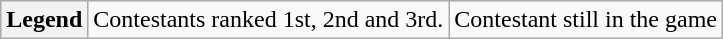<table class="wikitable">
<tr>
<th>Legend</th>
<td>   Contestants ranked 1st, 2nd and 3rd.</td>
<td>  Contestant still in the game</td>
</tr>
</table>
